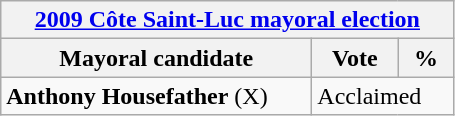<table class="wikitable">
<tr>
<th colspan="3"><a href='#'>2009 Côte Saint-Luc mayoral election</a></th>
</tr>
<tr>
<th bgcolor="#DDDDFF" width="200px">Mayoral candidate</th>
<th bgcolor="#DDDDFF" width="50px">Vote</th>
<th bgcolor="#DDDDFF"  width="30px">%</th>
</tr>
<tr>
<td><strong>Anthony Housefather</strong> (X)</td>
<td colspan="2">Acclaimed</td>
</tr>
</table>
